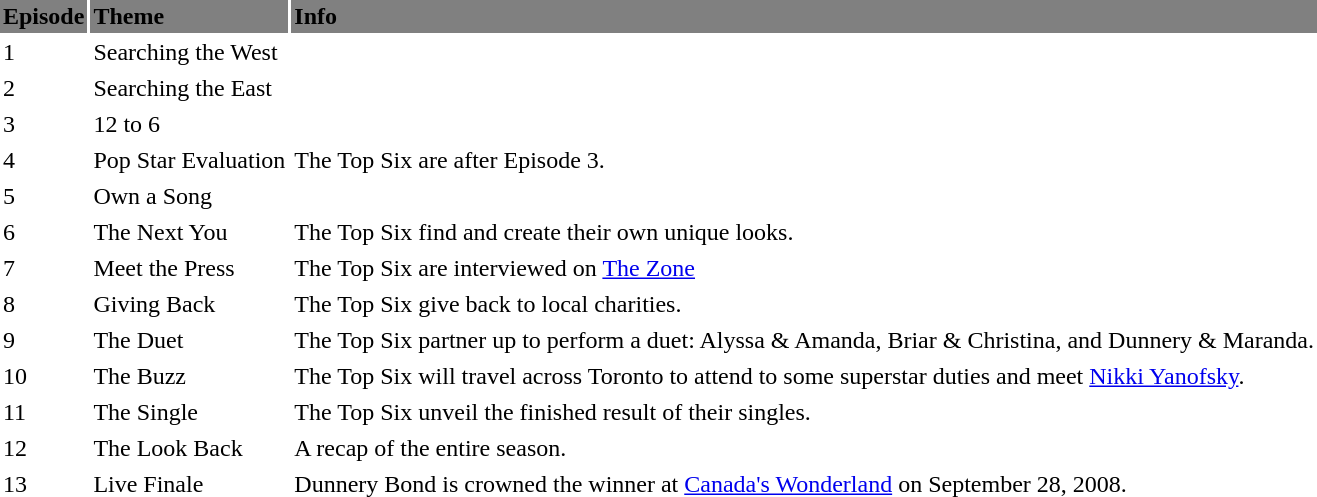<table cellpadding="2" cellspacing="2">
<tr style="background:gray;">
<td><strong>Episode</strong></td>
<td><strong>Theme</strong></td>
<td><strong>Info</strong></td>
</tr>
<tr>
<td>1</td>
<td>Searching the West</td>
<td></td>
</tr>
<tr>
<td>2</td>
<td>Searching the East</td>
<td></td>
</tr>
<tr>
<td>3</td>
<td>12 to 6</td>
<td></td>
</tr>
<tr>
<td>4</td>
<td>Pop Star Evaluation</td>
<td>The Top Six are after Episode 3.</td>
</tr>
<tr>
<td>5</td>
<td>Own a Song</td>
<td></td>
</tr>
<tr>
<td>6</td>
<td>The Next You</td>
<td>The Top Six find and create their own unique looks.</td>
</tr>
<tr>
<td>7</td>
<td>Meet the Press</td>
<td>The Top Six are interviewed on <a href='#'>The Zone</a></td>
</tr>
<tr>
<td>8</td>
<td>Giving Back</td>
<td>The Top Six give back to local charities.</td>
</tr>
<tr>
<td>9</td>
<td>The Duet</td>
<td>The Top Six partner up to perform a duet: Alyssa & Amanda, Briar & Christina, and Dunnery & Maranda.</td>
</tr>
<tr>
<td>10</td>
<td>The Buzz</td>
<td>The Top Six will travel across Toronto to attend to some superstar duties and meet <a href='#'>Nikki Yanofsky</a>.</td>
</tr>
<tr>
<td>11</td>
<td>The Single</td>
<td>The Top Six unveil the finished result of their singles.</td>
</tr>
<tr>
<td>12</td>
<td>The Look Back</td>
<td>A recap of the entire season.</td>
</tr>
<tr>
<td>13</td>
<td>Live Finale</td>
<td>Dunnery Bond is crowned the winner at <a href='#'>Canada's Wonderland</a> on September 28, 2008.</td>
</tr>
</table>
